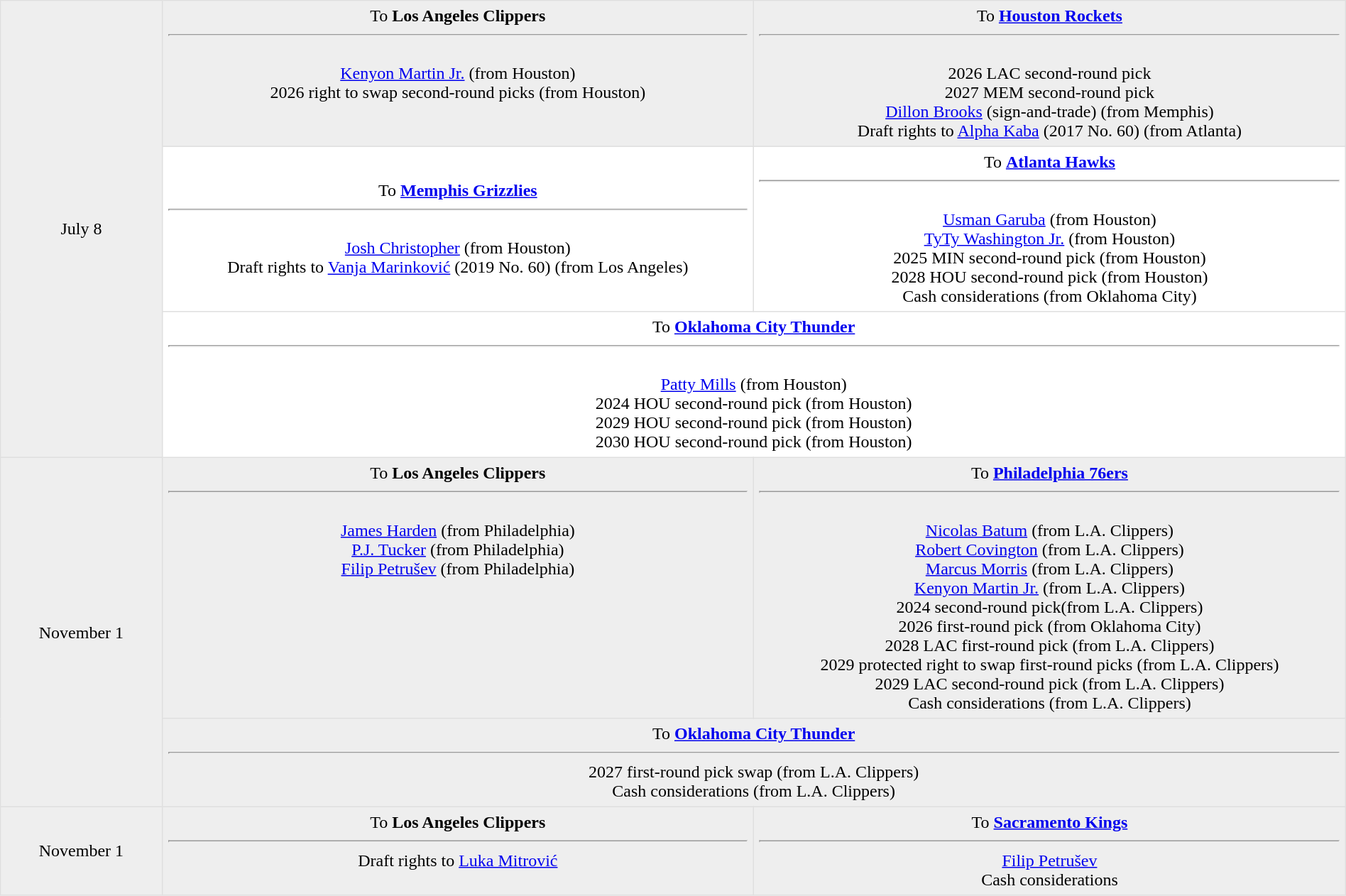<table border=1 style="border-collapse:collapse; text-align: center; width: 100%" bordercolor="#DFDFDF"  cellpadding="5">
<tr style="background:#eee;">
<td scope="row" style="width:12%" rowspan=3>July 8</td>
<td style="width:44%; vertical-align:top;">To <strong>Los Angeles Clippers</strong><hr><br><a href='#'>Kenyon Martin Jr.</a> (from Houston)<br>
2026 right to swap second-round picks (from Houston)</td>
<td style="width:44%; vertical-align:top;">To <strong><a href='#'>Houston Rockets</a></strong><hr><br>2026 LAC second-round pick<br>2027 MEM second-round pick<br>
<a href='#'>Dillon Brooks</a> (sign-and-trade) (from Memphis)<br>
Draft rights to <a href='#'>Alpha Kaba</a> (2017 No. 60) (from Atlanta)</td>
</tr>
<tr>
<td style="width:44%; valign-align:top;">To <strong><a href='#'>Memphis Grizzlies</a></strong><hr><br><a href='#'>Josh Christopher</a> (from Houston)<br>
Draft rights to <a href='#'>Vanja Marinković</a> (2019 No. 60) (from Los Angeles)</td>
<td style="width:44%; valign-align:top;">To <strong><a href='#'>Atlanta Hawks</a></strong><hr><br><a href='#'>Usman Garuba</a> (from Houston)<br>
<a href='#'>TyTy Washington Jr.</a> (from Houston)<br>
2025 MIN second-round pick (from Houston)<br>
2028 HOU second-round pick (from Houston)<br>
Cash considerations (from Oklahoma City)</td>
</tr>
<tr>
<td style="width:44%; valign-align:top;" colspan=2>To <strong><a href='#'>Oklahoma City Thunder</a></strong><hr><br><a href='#'>Patty Mills</a> (from Houston)<br>
2024 HOU second-round pick (from Houston)<br>
2029 HOU second-round pick (from Houston)<br>
2030 HOU second-round pick (from Houston)</td>
</tr>
<tr bgcolor="eeeeee">
<td scope="row"  style="width:12%" rowspan=2>November 1</td>
<td style="width:30%" valign="top">To <strong>Los Angeles Clippers</strong><hr><br><a href='#'>James Harden</a> (from Philadelphia)<br><a href='#'>P.J. Tucker</a> (from Philadelphia)<br><a href='#'>Filip Petrušev</a> (from Philadelphia)</td>
<td style="width:30%" valign="top">To <strong><a href='#'>Philadelphia 76ers</a></strong><hr><br><a href='#'>Nicolas Batum</a> (from L.A. Clippers)<br><a href='#'>Robert Covington</a> (from L.A. Clippers)<br><a href='#'>Marcus Morris</a> (from L.A. Clippers)<br><a href='#'>Kenyon Martin Jr.</a> (from L.A. Clippers)<br>2024 second-round pick(from L.A. Clippers)<br>2026 first-round pick (from Oklahoma City)<br>2028 LAC first-round pick (from L.A. Clippers)<br>2029 protected right to swap first-round picks (from L.A. Clippers)<br>2029 LAC second-round pick (from L.A. Clippers)<br>Cash considerations (from L.A. Clippers)</td>
</tr>
<tr bgcolor="eeeeee">
<td style="width:44%" valign="top" colspan=2>To <strong><a href='#'>Oklahoma City Thunder</a></strong><hr>2027 first-round pick swap (from L.A. Clippers)<br>Cash considerations (from L.A. Clippers)</td>
</tr>
<tr bgcolor="eeeeee">
<td scope="row"  style="width:12%" rowspan=2>November 1</td>
<td style="width:44%; vertical-align:top;">To <strong>Los Angeles Clippers</strong><hr>Draft rights to <a href='#'>Luka Mitrović</a></td>
<td style="width:44%; vertical-align:top;">To <strong><a href='#'>Sacramento Kings</a></strong><hr><a href='#'>Filip Petrušev</a><br>Cash considerations</td>
</tr>
</table>
